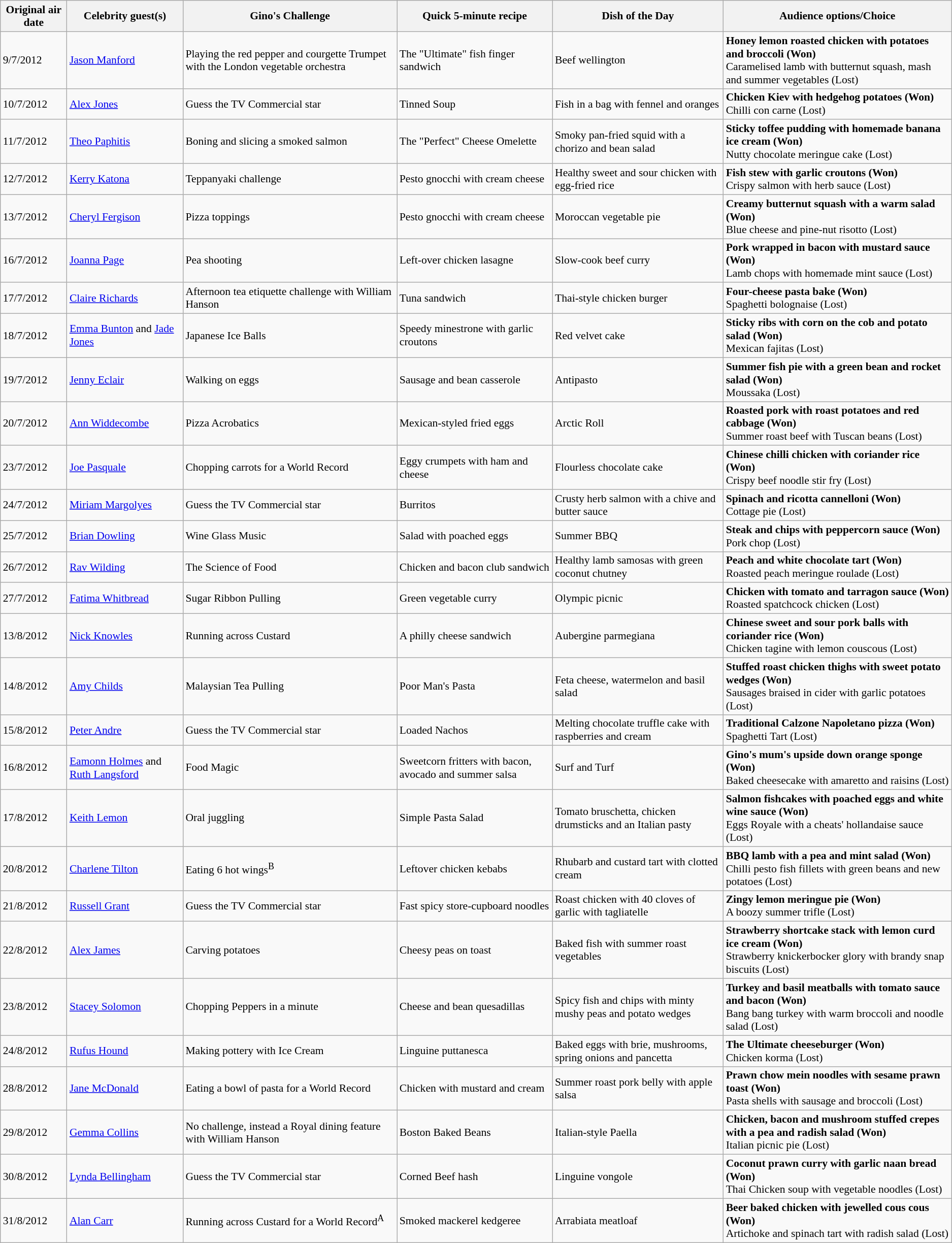<table class="wikitable sticky-header" style="font-size:90%;">
<tr>
<th>Original air date</th>
<th>Celebrity guest(s)</th>
<th>Gino's Challenge</th>
<th>Quick 5-minute recipe</th>
<th>Dish of the Day</th>
<th>Audience options/Choice</th>
</tr>
<tr>
<td>9/7/2012</td>
<td><a href='#'>Jason Manford</a></td>
<td>Playing the red pepper and courgette Trumpet with the London vegetable orchestra</td>
<td>The "Ultimate" fish finger sandwich</td>
<td>Beef wellington</td>
<td><strong>Honey lemon roasted chicken with potatoes and broccoli (Won)</strong><br>Caramelised lamb with butternut squash, mash and summer vegetables (Lost)</td>
</tr>
<tr>
<td>10/7/2012</td>
<td><a href='#'>Alex Jones</a></td>
<td>Guess the TV Commercial star</td>
<td>Tinned Soup</td>
<td>Fish in a bag with fennel and oranges</td>
<td><strong>Chicken Kiev with hedgehog potatoes (Won)</strong><br>Chilli con carne (Lost)</td>
</tr>
<tr>
<td>11/7/2012</td>
<td><a href='#'>Theo Paphitis</a></td>
<td>Boning and slicing a smoked salmon</td>
<td>The "Perfect" Cheese Omelette</td>
<td>Smoky pan-fried squid with a chorizo and bean salad</td>
<td><strong>Sticky toffee pudding with homemade banana ice cream (Won)</strong><br>Nutty chocolate meringue cake (Lost)</td>
</tr>
<tr>
<td>12/7/2012</td>
<td><a href='#'>Kerry Katona</a></td>
<td>Teppanyaki challenge</td>
<td>Pesto gnocchi with cream cheese</td>
<td>Healthy sweet and sour chicken with egg-fried rice</td>
<td><strong>Fish stew with garlic croutons (Won)</strong><br>Crispy salmon with herb sauce (Lost)</td>
</tr>
<tr>
<td>13/7/2012</td>
<td><a href='#'>Cheryl Fergison</a></td>
<td>Pizza toppings</td>
<td>Pesto gnocchi with cream cheese</td>
<td>Moroccan vegetable pie</td>
<td><strong>Creamy butternut squash with a warm salad (Won)</strong><br>Blue cheese and pine-nut risotto (Lost)</td>
</tr>
<tr>
<td>16/7/2012</td>
<td><a href='#'>Joanna Page</a></td>
<td>Pea shooting</td>
<td>Left-over chicken lasagne</td>
<td>Slow-cook beef curry</td>
<td><strong>Pork wrapped in bacon with mustard sauce (Won)</strong><br>Lamb chops with homemade mint sauce (Lost)</td>
</tr>
<tr>
<td>17/7/2012</td>
<td><a href='#'>Claire Richards</a></td>
<td>Afternoon tea etiquette challenge with William Hanson</td>
<td>Tuna sandwich</td>
<td>Thai-style chicken burger</td>
<td><strong>Four-cheese pasta bake (Won)</strong><br>Spaghetti bolognaise (Lost)</td>
</tr>
<tr>
<td>18/7/2012</td>
<td><a href='#'>Emma Bunton</a> and <a href='#'>Jade Jones</a></td>
<td>Japanese Ice Balls</td>
<td>Speedy minestrone with garlic croutons</td>
<td>Red velvet cake</td>
<td><strong>Sticky ribs with corn on the cob and potato salad (Won)</strong><br>Mexican fajitas (Lost)</td>
</tr>
<tr>
<td>19/7/2012</td>
<td><a href='#'>Jenny Eclair</a></td>
<td>Walking on eggs</td>
<td>Sausage and bean casserole</td>
<td>Antipasto</td>
<td><strong>Summer fish pie with a green bean and rocket salad (Won)</strong><br>Moussaka (Lost)</td>
</tr>
<tr>
<td>20/7/2012</td>
<td><a href='#'>Ann Widdecombe</a></td>
<td>Pizza Acrobatics</td>
<td>Mexican-styled fried eggs</td>
<td>Arctic Roll</td>
<td><strong>Roasted pork with roast potatoes and red cabbage (Won)</strong><br>Summer roast beef with Tuscan beans (Lost)</td>
</tr>
<tr>
<td>23/7/2012</td>
<td><a href='#'>Joe Pasquale</a></td>
<td>Chopping carrots for a World Record</td>
<td>Eggy crumpets with ham and cheese</td>
<td>Flourless chocolate cake</td>
<td><strong>Chinese chilli chicken with coriander rice (Won)</strong><br>Crispy beef noodle stir fry (Lost)</td>
</tr>
<tr>
<td>24/7/2012</td>
<td><a href='#'>Miriam Margolyes</a></td>
<td>Guess the TV Commercial star</td>
<td>Burritos</td>
<td>Crusty herb salmon with a chive and butter sauce</td>
<td><strong>Spinach and ricotta cannelloni (Won)</strong><br>Cottage pie (Lost)</td>
</tr>
<tr>
<td>25/7/2012</td>
<td><a href='#'>Brian Dowling</a></td>
<td>Wine Glass Music</td>
<td>Salad with poached eggs</td>
<td>Summer BBQ</td>
<td><strong>Steak and chips with peppercorn sauce (Won)</strong><br>Pork chop (Lost)</td>
</tr>
<tr>
<td>26/7/2012</td>
<td><a href='#'>Rav Wilding</a></td>
<td>The Science of Food</td>
<td>Chicken and bacon club sandwich</td>
<td>Healthy lamb samosas with green coconut chutney</td>
<td><strong>Peach and white chocolate tart (Won)</strong><br>Roasted peach meringue roulade (Lost)</td>
</tr>
<tr>
<td>27/7/2012</td>
<td><a href='#'>Fatima Whitbread</a></td>
<td>Sugar Ribbon Pulling</td>
<td>Green vegetable curry</td>
<td>Olympic picnic</td>
<td><strong>Chicken with tomato and tarragon sauce (Won)</strong><br>Roasted spatchcock chicken (Lost)</td>
</tr>
<tr>
<td>13/8/2012</td>
<td><a href='#'>Nick Knowles</a></td>
<td>Running across Custard</td>
<td>A philly cheese sandwich</td>
<td>Aubergine parmegiana</td>
<td><strong>Chinese sweet and sour pork balls with coriander rice (Won)</strong><br>Chicken tagine with lemon couscous (Lost)</td>
</tr>
<tr>
<td>14/8/2012</td>
<td><a href='#'>Amy Childs</a></td>
<td>Malaysian Tea Pulling</td>
<td>Poor Man's Pasta</td>
<td>Feta cheese, watermelon and basil salad</td>
<td><strong>Stuffed roast chicken thighs with sweet potato wedges (Won)</strong><br>Sausages braised in cider with garlic potatoes (Lost)</td>
</tr>
<tr>
<td>15/8/2012</td>
<td><a href='#'>Peter Andre</a></td>
<td>Guess the TV Commercial star</td>
<td>Loaded Nachos</td>
<td>Melting chocolate truffle cake with raspberries and cream</td>
<td><strong>Traditional Calzone Napoletano pizza (Won)</strong><br>Spaghetti Tart (Lost)</td>
</tr>
<tr>
<td>16/8/2012</td>
<td><a href='#'>Eamonn Holmes</a> and <a href='#'>Ruth Langsford</a></td>
<td>Food Magic</td>
<td>Sweetcorn fritters with bacon, avocado and summer salsa</td>
<td>Surf and Turf</td>
<td><strong>Gino's mum's upside down orange sponge (Won)</strong><br>Baked cheesecake with amaretto and raisins (Lost)</td>
</tr>
<tr>
<td>17/8/2012</td>
<td><a href='#'>Keith Lemon</a></td>
<td>Oral juggling</td>
<td>Simple Pasta Salad</td>
<td>Tomato bruschetta, chicken drumsticks and an Italian pasty</td>
<td><strong>Salmon fishcakes with poached eggs and white wine sauce (Won)</strong><br>Eggs Royale with a cheats' hollandaise sauce (Lost)</td>
</tr>
<tr>
<td>20/8/2012</td>
<td><a href='#'>Charlene Tilton</a></td>
<td>Eating 6 hot wings<sup>B</sup></td>
<td>Leftover chicken kebabs</td>
<td>Rhubarb and custard tart with clotted cream</td>
<td><strong>BBQ lamb with a pea and mint salad (Won)</strong><br>Chilli pesto fish fillets with green beans and new potatoes (Lost)</td>
</tr>
<tr>
<td>21/8/2012</td>
<td><a href='#'>Russell Grant</a></td>
<td>Guess the TV Commercial star</td>
<td>Fast spicy store-cupboard noodles</td>
<td>Roast chicken with 40 cloves of garlic with tagliatelle</td>
<td><strong>Zingy lemon meringue pie (Won)</strong><br>A boozy summer trifle (Lost)</td>
</tr>
<tr>
<td>22/8/2012</td>
<td><a href='#'>Alex James</a></td>
<td>Carving potatoes</td>
<td>Cheesy peas on toast</td>
<td>Baked fish with summer roast vegetables</td>
<td><strong>Strawberry shortcake stack with lemon curd ice cream (Won)</strong><br>Strawberry knickerbocker glory with brandy snap biscuits (Lost)</td>
</tr>
<tr>
<td>23/8/2012</td>
<td><a href='#'>Stacey Solomon</a></td>
<td>Chopping Peppers in a minute</td>
<td>Cheese and bean quesadillas</td>
<td>Spicy fish and chips with minty mushy peas and potato wedges</td>
<td><strong>Turkey and basil meatballs with tomato sauce and bacon (Won)</strong><br>Bang bang turkey with warm broccoli and noodle salad (Lost)</td>
</tr>
<tr>
<td>24/8/2012</td>
<td><a href='#'>Rufus Hound</a></td>
<td>Making pottery with Ice Cream</td>
<td>Linguine puttanesca</td>
<td>Baked eggs with brie, mushrooms, spring onions and pancetta</td>
<td><strong>The Ultimate cheeseburger (Won)</strong><br>Chicken korma (Lost)</td>
</tr>
<tr>
<td>28/8/2012</td>
<td><a href='#'>Jane McDonald</a></td>
<td>Eating a bowl of pasta for a World Record</td>
<td>Chicken with mustard and cream</td>
<td>Summer roast pork belly with apple salsa</td>
<td><strong>Prawn chow mein noodles with sesame prawn toast (Won)</strong><br>Pasta shells with sausage and broccoli (Lost)</td>
</tr>
<tr>
<td>29/8/2012</td>
<td><a href='#'>Gemma Collins</a></td>
<td>No challenge, instead a Royal dining feature with William Hanson</td>
<td>Boston Baked Beans</td>
<td>Italian-style Paella</td>
<td><strong>Chicken, bacon and mushroom stuffed crepes with a pea and radish salad (Won)</strong><br>Italian picnic pie (Lost)</td>
</tr>
<tr>
<td>30/8/2012</td>
<td><a href='#'>Lynda Bellingham</a></td>
<td>Guess the TV Commercial star</td>
<td>Corned Beef hash</td>
<td>Linguine vongole</td>
<td><strong>Coconut prawn curry with garlic naan bread (Won)</strong><br>Thai Chicken soup with vegetable noodles (Lost)</td>
</tr>
<tr>
<td>31/8/2012</td>
<td><a href='#'>Alan Carr</a></td>
<td>Running across Custard for a World Record<sup>A</sup></td>
<td>Smoked mackerel kedgeree</td>
<td>Arrabiata meatloaf</td>
<td><strong>Beer baked chicken with jewelled cous cous (Won)</strong><br>Artichoke and spinach tart with radish salad (Lost)</td>
</tr>
</table>
